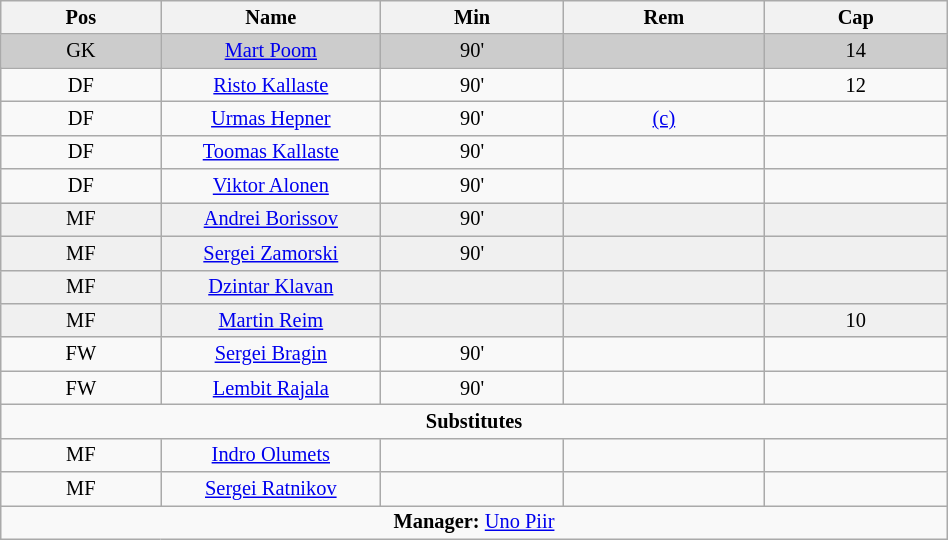<table class="wikitable collapsible collapsed" align="center" style="font-size:85%; text-align:center;" width="50%">
<tr>
<th>Pos</th>
<th width=140>Name</th>
<th>Min</th>
<th>Rem</th>
<th>Cap</th>
</tr>
<tr bgcolor="cccccc">
<td>GK</td>
<td><a href='#'>Mart Poom</a></td>
<td>90'</td>
<td></td>
<td>14</td>
</tr>
<tr>
<td>DF</td>
<td><a href='#'>Risto Kallaste</a></td>
<td>90'</td>
<td></td>
<td>12</td>
</tr>
<tr>
<td>DF</td>
<td><a href='#'>Urmas Hepner</a></td>
<td>90'</td>
<td><a href='#'>(c)</a></td>
<td></td>
</tr>
<tr>
<td>DF</td>
<td><a href='#'>Toomas Kallaste</a></td>
<td>90'</td>
<td></td>
<td></td>
</tr>
<tr>
<td>DF</td>
<td><a href='#'>Viktor Alonen</a></td>
<td>90'</td>
<td></td>
<td></td>
</tr>
<tr bgcolor="#F0F0F0">
<td>MF</td>
<td><a href='#'>Andrei Borissov</a></td>
<td>90'</td>
<td></td>
<td></td>
</tr>
<tr bgcolor="#F0F0F0">
<td>MF</td>
<td><a href='#'>Sergei Zamorski</a></td>
<td>90'</td>
<td></td>
<td></td>
</tr>
<tr bgcolor="#F0F0F0">
<td>MF</td>
<td><a href='#'>Dzintar Klavan</a></td>
<td></td>
<td></td>
<td></td>
</tr>
<tr bgcolor="#F0F0F0">
<td>MF</td>
<td><a href='#'>Martin Reim</a></td>
<td></td>
<td></td>
<td>10</td>
</tr>
<tr>
<td>FW</td>
<td><a href='#'>Sergei Bragin</a></td>
<td>90'</td>
<td></td>
<td></td>
</tr>
<tr>
<td>FW</td>
<td><a href='#'>Lembit Rajala</a></td>
<td>90'</td>
<td></td>
<td></td>
</tr>
<tr>
<td colspan=5 align=center><strong>Substitutes</strong></td>
</tr>
<tr>
<td>MF</td>
<td><a href='#'>Indro Olumets</a></td>
<td></td>
<td></td>
<td></td>
</tr>
<tr>
<td>MF</td>
<td><a href='#'>Sergei Ratnikov</a></td>
<td></td>
<td></td>
<td></td>
</tr>
<tr>
<td colspan=5 align=center><strong>Manager:</strong>  <a href='#'>Uno Piir</a></td>
</tr>
</table>
